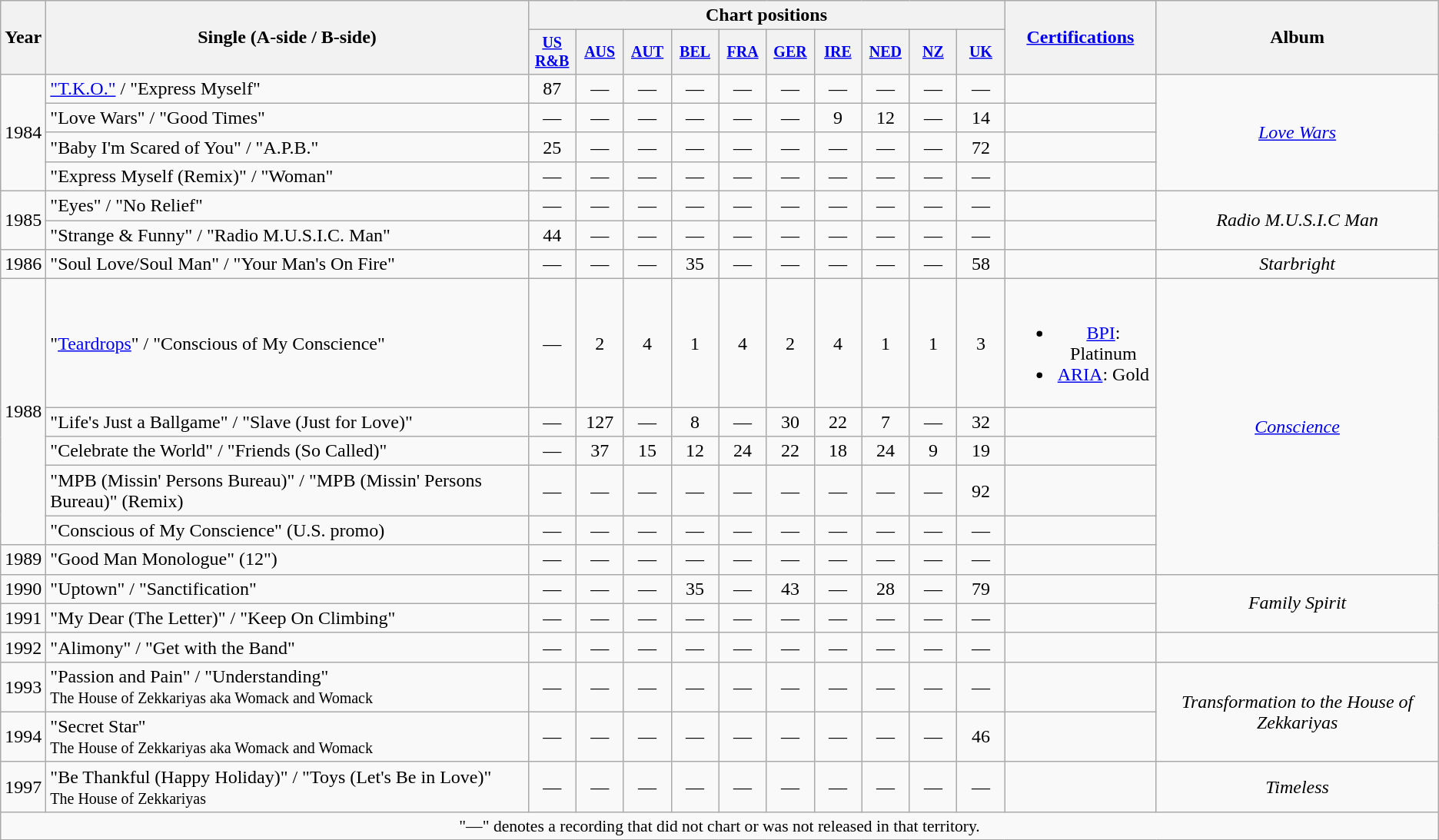<table class="wikitable" style="text-align:center;">
<tr>
<th rowspan="2">Year</th>
<th rowspan="2">Single (A-side / B-side)</th>
<th colspan="10">Chart positions</th>
<th rowspan="2"><a href='#'>Certifications</a></th>
<th rowspan="2">Album</th>
</tr>
<tr style="font-size:smaller;">
<th style="width:35px;"><a href='#'>US R&B</a><br></th>
<th style="width:35px;"><a href='#'>AUS</a><br></th>
<th style="width:35px;"><a href='#'>AUT</a><br></th>
<th style="width:35px;"><a href='#'>BEL</a><br></th>
<th style="width:35px;"><a href='#'>FRA</a><br></th>
<th style="width:35px;"><a href='#'>GER</a><br></th>
<th style="width:35px;"><a href='#'>IRE</a><br></th>
<th style="width:35px;"><a href='#'>NED</a><br></th>
<th style="width:35px;"><a href='#'>NZ</a><br></th>
<th style="width:35px;"><a href='#'>UK</a><br></th>
</tr>
<tr>
<td rowspan="4">1984</td>
<td style="text-align:left;"><a href='#'>"T.K.O."</a> / "Express Myself"</td>
<td>87</td>
<td>—</td>
<td>—</td>
<td>—</td>
<td>—</td>
<td>—</td>
<td>—</td>
<td>—</td>
<td>—</td>
<td>—</td>
<td></td>
<td rowspan="4"><em><a href='#'>Love Wars</a></em></td>
</tr>
<tr>
<td style="text-align:left;">"Love Wars" / "Good Times"</td>
<td>—</td>
<td>—</td>
<td>—</td>
<td>—</td>
<td>—</td>
<td>—</td>
<td>9</td>
<td>12</td>
<td>—</td>
<td>14</td>
<td></td>
</tr>
<tr>
<td style="text-align:left;">"Baby I'm Scared of You" / "A.P.B."</td>
<td>25</td>
<td>—</td>
<td>—</td>
<td>—</td>
<td>—</td>
<td>—</td>
<td>—</td>
<td>—</td>
<td>—</td>
<td>72</td>
<td></td>
</tr>
<tr>
<td style="text-align:left;">"Express Myself (Remix)" / "Woman"</td>
<td>—</td>
<td>—</td>
<td>—</td>
<td>—</td>
<td>—</td>
<td>—</td>
<td>—</td>
<td>—</td>
<td>—</td>
<td>—</td>
<td></td>
</tr>
<tr>
<td rowspan="2">1985</td>
<td style="text-align:left;">"Eyes" / "No Relief"</td>
<td>—</td>
<td>—</td>
<td>—</td>
<td>—</td>
<td>—</td>
<td>—</td>
<td>—</td>
<td>—</td>
<td>—</td>
<td>—</td>
<td></td>
<td rowspan="2"><em>Radio M.U.S.I.C Man</em></td>
</tr>
<tr>
<td style="text-align:left;">"Strange & Funny" / "Radio M.U.S.I.C. Man"</td>
<td>44</td>
<td>—</td>
<td>—</td>
<td>—</td>
<td>—</td>
<td>—</td>
<td>—</td>
<td>—</td>
<td>—</td>
<td>—</td>
<td></td>
</tr>
<tr>
<td>1986</td>
<td style="text-align:left;">"Soul Love/Soul Man" / "Your Man's On Fire"</td>
<td>—</td>
<td>—</td>
<td>—</td>
<td>35</td>
<td>—</td>
<td>—</td>
<td>—</td>
<td>—</td>
<td>—</td>
<td>58</td>
<td></td>
<td><em>Starbright</em></td>
</tr>
<tr>
<td rowspan="5">1988</td>
<td style="text-align:left;">"<a href='#'>Teardrops</a>" / "Conscious of My Conscience"</td>
<td>—</td>
<td>2</td>
<td>4</td>
<td>1</td>
<td>4</td>
<td>2</td>
<td>4</td>
<td>1</td>
<td>1</td>
<td>3</td>
<td><br><ul><li><a href='#'>BPI</a>: Platinum</li><li><a href='#'>ARIA</a>: Gold</li></ul></td>
<td rowspan="6"><em><a href='#'>Conscience</a></em></td>
</tr>
<tr>
<td style="text-align:left;">"Life's Just a Ballgame" / "Slave (Just for Love)"</td>
<td>—</td>
<td>127</td>
<td>—</td>
<td>8</td>
<td>—</td>
<td>30</td>
<td>22</td>
<td>7</td>
<td>—</td>
<td>32</td>
<td></td>
</tr>
<tr>
<td style="text-align:left;">"Celebrate the World" / "Friends (So Called)"</td>
<td>—</td>
<td>37</td>
<td>15</td>
<td>12</td>
<td>24</td>
<td>22</td>
<td>18</td>
<td>24</td>
<td>9</td>
<td>19</td>
<td></td>
</tr>
<tr>
<td style="text-align:left;">"MPB (Missin' Persons Bureau)" / "MPB (Missin' Persons Bureau)" (Remix)</td>
<td>—</td>
<td>—</td>
<td>—</td>
<td>—</td>
<td>—</td>
<td>—</td>
<td>—</td>
<td>—</td>
<td>—</td>
<td>92</td>
<td></td>
</tr>
<tr>
<td style="text-align:left;">"Conscious of My Conscience" (U.S. promo)</td>
<td>—</td>
<td>—</td>
<td>—</td>
<td>—</td>
<td>—</td>
<td>—</td>
<td>—</td>
<td>—</td>
<td>—</td>
<td>—</td>
<td></td>
</tr>
<tr>
<td>1989</td>
<td style="text-align:left;">"Good Man Monologue" (12")</td>
<td>—</td>
<td>—</td>
<td>—</td>
<td>—</td>
<td>—</td>
<td>—</td>
<td>—</td>
<td>—</td>
<td>—</td>
<td>—</td>
<td></td>
</tr>
<tr>
<td>1990</td>
<td style="text-align:left;">"Uptown" / "Sanctification"</td>
<td>—</td>
<td>—</td>
<td>—</td>
<td>35</td>
<td>—</td>
<td>43</td>
<td>—</td>
<td>28</td>
<td>—</td>
<td>79</td>
<td></td>
<td rowspan="2"><em>Family Spirit</em></td>
</tr>
<tr>
<td>1991</td>
<td style="text-align:left;">"My Dear (The Letter)" / "Keep On Climbing"</td>
<td>—</td>
<td>—</td>
<td>—</td>
<td>—</td>
<td>—</td>
<td>—</td>
<td>—</td>
<td>—</td>
<td>—</td>
<td>—</td>
<td></td>
</tr>
<tr>
<td>1992</td>
<td style="text-align:left;">"Alimony" / "Get with the Band"</td>
<td>—</td>
<td>—</td>
<td>—</td>
<td>—</td>
<td>—</td>
<td>—</td>
<td>—</td>
<td>—</td>
<td>—</td>
<td>—</td>
<td></td>
<td></td>
</tr>
<tr>
<td>1993</td>
<td style="text-align:left;">"Passion and Pain" / "Understanding"<br><small>The House of Zekkariyas aka Womack and Womack</small></td>
<td>—</td>
<td>—</td>
<td>—</td>
<td>—</td>
<td>—</td>
<td>—</td>
<td>—</td>
<td>—</td>
<td>—</td>
<td>—</td>
<td></td>
<td rowspan="2"><em>Transformation to the House of Zekkariyas</em></td>
</tr>
<tr>
<td>1994</td>
<td style="text-align:left;">"Secret Star"<br><small>The House of Zekkariyas aka Womack and Womack</small></td>
<td>—</td>
<td>—</td>
<td>—</td>
<td>—</td>
<td>—</td>
<td>—</td>
<td>—</td>
<td>—</td>
<td>—</td>
<td>46</td>
<td></td>
</tr>
<tr>
<td>1997</td>
<td style="text-align:left;">"Be Thankful (Happy Holiday)" / "Toys (Let's Be in Love)"<br><small>The House of Zekkariyas</small></td>
<td>—</td>
<td>—</td>
<td>—</td>
<td>—</td>
<td>—</td>
<td>—</td>
<td>—</td>
<td>—</td>
<td>—</td>
<td>—</td>
<td></td>
<td><em>Timeless</em></td>
</tr>
<tr>
<td colspan="15" style="font-size:90%">"—" denotes a recording that did not chart or was not released in that territory.</td>
</tr>
</table>
